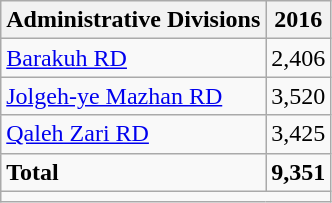<table class="wikitable">
<tr>
<th>Administrative Divisions</th>
<th>2016</th>
</tr>
<tr>
<td><a href='#'>Barakuh RD</a></td>
<td style="text-align: right;">2,406</td>
</tr>
<tr>
<td><a href='#'>Jolgeh-ye Mazhan RD</a></td>
<td style="text-align: right;">3,520</td>
</tr>
<tr>
<td><a href='#'>Qaleh Zari RD</a></td>
<td style="text-align: right;">3,425</td>
</tr>
<tr>
<td><strong>Total</strong></td>
<td style="text-align: right;"><strong>9,351</strong></td>
</tr>
<tr>
<td colspan=2></td>
</tr>
</table>
